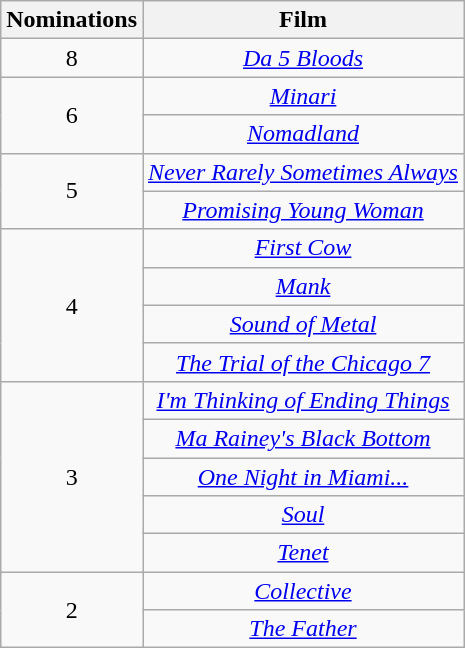<table class="wikitable plainrowheaders" style="text-align:center;">
<tr>
<th scope="col" style="width: 55px;">Nominations</th>
<th scope="col" style="text-align:center;">Film</th>
</tr>
<tr>
<td scope=row style="text-align:center">8</td>
<td><em><a href='#'>Da 5 Bloods</a></em></td>
</tr>
<tr>
<td scope=row style="text-align:center" rowspan="2">6</td>
<td><em><a href='#'>Minari</a></em></td>
</tr>
<tr>
<td><em><a href='#'>Nomadland</a></em></td>
</tr>
<tr>
<td scope=row style="text-align:center" rowspan="2">5</td>
<td><em><a href='#'>Never Rarely Sometimes Always</a></em></td>
</tr>
<tr>
<td><em><a href='#'>Promising Young Woman</a></em></td>
</tr>
<tr>
<td scope=row style="text-align:center" rowspan="4">4</td>
<td><em><a href='#'>First Cow</a></em></td>
</tr>
<tr>
<td><em><a href='#'>Mank</a></em></td>
</tr>
<tr>
<td><em><a href='#'>Sound of Metal</a></em></td>
</tr>
<tr>
<td><em><a href='#'>The Trial of the Chicago 7</a></em></td>
</tr>
<tr>
<td scope=row style="text-align:center" rowspan="5">3</td>
<td><em><a href='#'>I'm Thinking of Ending Things</a></em></td>
</tr>
<tr>
<td><em><a href='#'>Ma Rainey's Black Bottom</a></em></td>
</tr>
<tr>
<td><em><a href='#'>One Night in Miami...</a></em></td>
</tr>
<tr>
<td><em><a href='#'>Soul</a></em></td>
</tr>
<tr>
<td><em><a href='#'>Tenet</a></em></td>
</tr>
<tr>
<td scope=row style="text-align:center" rowspan="2">2</td>
<td><em><a href='#'>Collective</a></em></td>
</tr>
<tr>
<td><em><a href='#'>The Father</a></em></td>
</tr>
</table>
